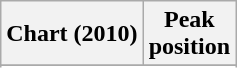<table class="wikitable">
<tr>
<th align="left">Chart (2010)</th>
<th align="left">Peak<br>position</th>
</tr>
<tr>
</tr>
<tr>
</tr>
</table>
